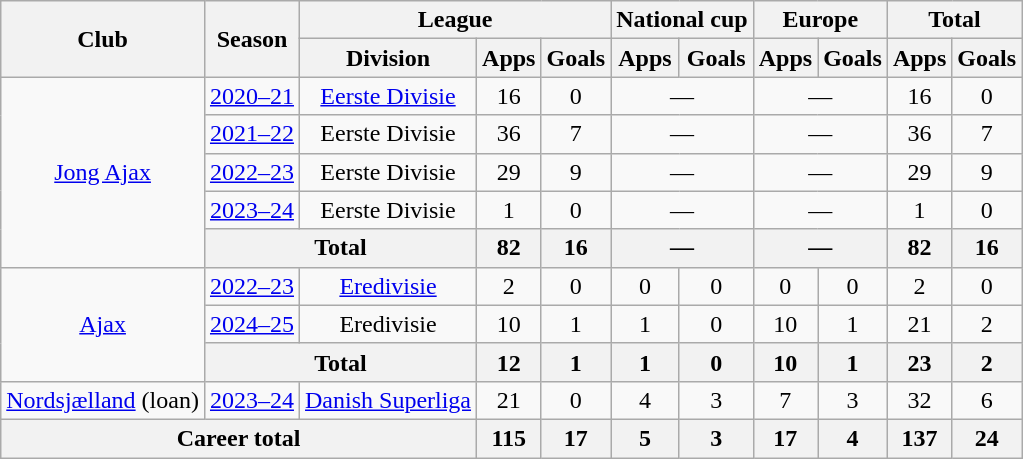<table class="wikitable" style="text-align:center">
<tr>
<th rowspan="2">Club</th>
<th rowspan="2">Season</th>
<th colspan="3">League</th>
<th colspan="2">National cup</th>
<th colspan="2">Europe</th>
<th colspan="2">Total</th>
</tr>
<tr>
<th>Division</th>
<th>Apps</th>
<th>Goals</th>
<th>Apps</th>
<th>Goals</th>
<th>Apps</th>
<th>Goals</th>
<th>Apps</th>
<th>Goals</th>
</tr>
<tr>
<td rowspan="5"><a href='#'>Jong Ajax</a></td>
<td><a href='#'>2020–21</a></td>
<td><a href='#'>Eerste Divisie</a></td>
<td>16</td>
<td>0</td>
<td colspan="2">—</td>
<td colspan="2">—</td>
<td>16</td>
<td>0</td>
</tr>
<tr>
<td><a href='#'>2021–22</a></td>
<td>Eerste Divisie</td>
<td>36</td>
<td>7</td>
<td colspan="2">—</td>
<td colspan="2">—</td>
<td>36</td>
<td>7</td>
</tr>
<tr>
<td><a href='#'>2022–23</a></td>
<td>Eerste Divisie</td>
<td>29</td>
<td>9</td>
<td colspan="2">—</td>
<td colspan="2">—</td>
<td>29</td>
<td>9</td>
</tr>
<tr>
<td><a href='#'>2023–24</a></td>
<td>Eerste Divisie</td>
<td>1</td>
<td>0</td>
<td colspan="2">—</td>
<td colspan="2">—</td>
<td>1</td>
<td>0</td>
</tr>
<tr>
<th colspan="2">Total</th>
<th>82</th>
<th>16</th>
<th colspan="2">—</th>
<th colspan="2">—</th>
<th>82</th>
<th>16</th>
</tr>
<tr>
<td rowspan="3"><a href='#'>Ajax</a></td>
<td><a href='#'>2022–23</a></td>
<td><a href='#'>Eredivisie</a></td>
<td>2</td>
<td>0</td>
<td>0</td>
<td>0</td>
<td>0</td>
<td>0</td>
<td>2</td>
<td>0</td>
</tr>
<tr>
<td><a href='#'>2024–25</a></td>
<td>Eredivisie</td>
<td>10</td>
<td>1</td>
<td>1</td>
<td>0</td>
<td>10</td>
<td>1</td>
<td>21</td>
<td>2</td>
</tr>
<tr>
<th colspan="2">Total</th>
<th>12</th>
<th>1</th>
<th>1</th>
<th>0</th>
<th>10</th>
<th>1</th>
<th>23</th>
<th>2</th>
</tr>
<tr>
<td><a href='#'>Nordsjælland</a> (loan)</td>
<td><a href='#'>2023–24</a></td>
<td><a href='#'>Danish Superliga</a></td>
<td>21</td>
<td>0</td>
<td>4</td>
<td>3</td>
<td>7</td>
<td>3</td>
<td>32</td>
<td>6</td>
</tr>
<tr>
<th colspan="3">Career total</th>
<th>115</th>
<th>17</th>
<th>5</th>
<th>3</th>
<th>17</th>
<th>4</th>
<th>137</th>
<th>24</th>
</tr>
</table>
